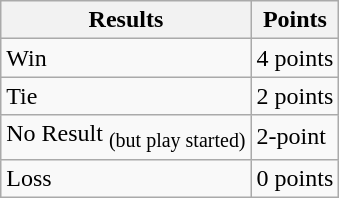<table class="wikitable">
<tr>
<th>Results</th>
<th>Points</th>
</tr>
<tr>
<td>Win</td>
<td>4 points</td>
</tr>
<tr>
<td>Tie</td>
<td>2 points</td>
</tr>
<tr>
<td>No Result <sub>(but play started)</sub></td>
<td>2-point</td>
</tr>
<tr>
<td>Loss</td>
<td>0 points</td>
</tr>
</table>
